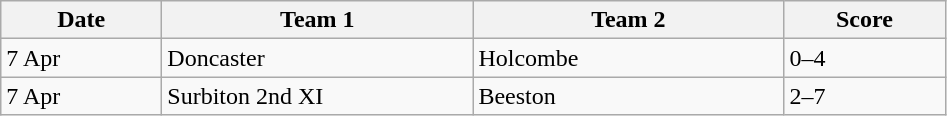<table class="wikitable" style="font-size: 100%">
<tr>
<th width=100>Date</th>
<th width=200>Team 1</th>
<th width=200>Team 2</th>
<th width=100>Score</th>
</tr>
<tr>
<td>7 Apr</td>
<td>Doncaster</td>
<td>Holcombe</td>
<td>0–4</td>
</tr>
<tr>
<td>7 Apr</td>
<td>Surbiton 2nd XI</td>
<td>Beeston</td>
<td>2–7</td>
</tr>
</table>
